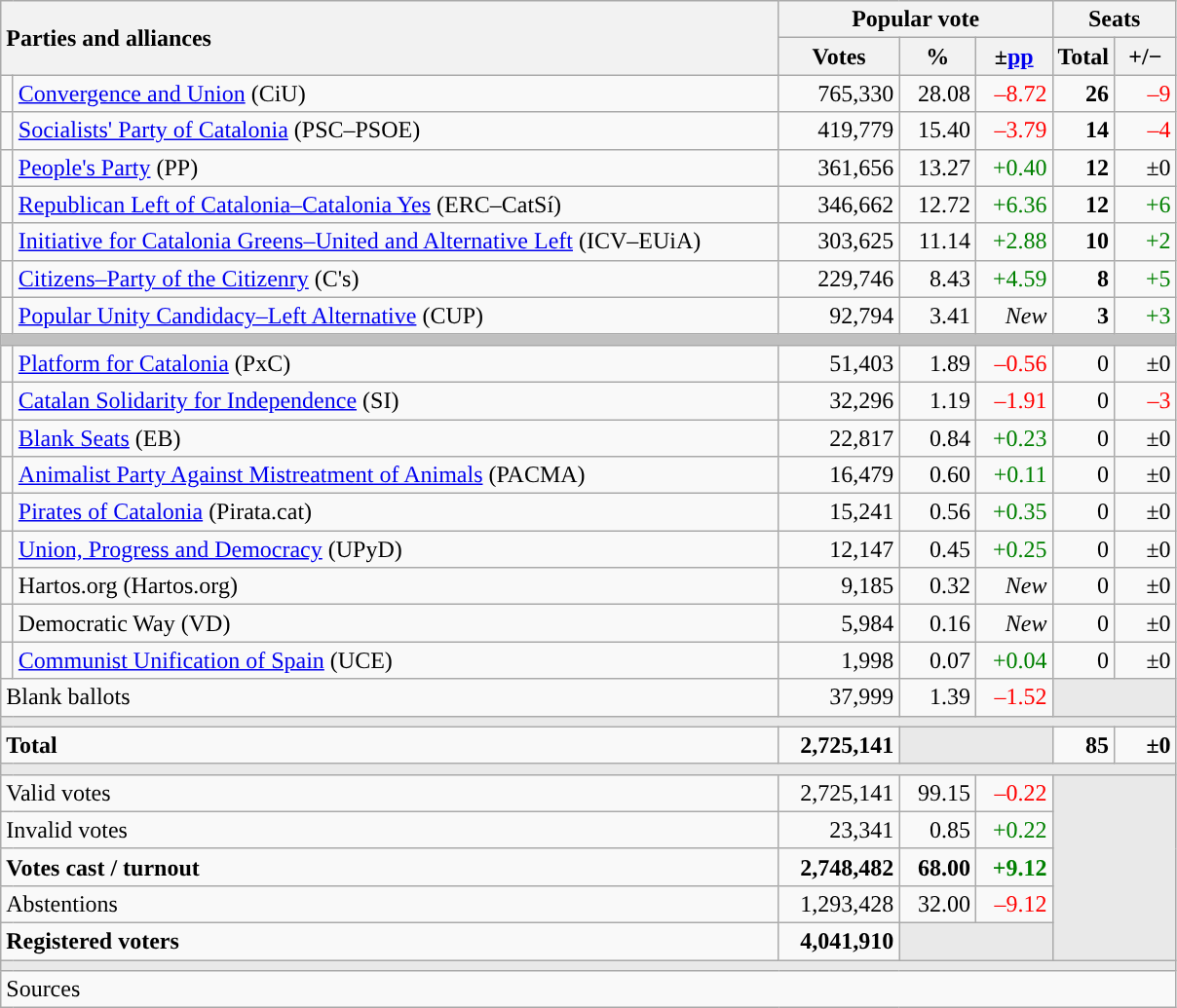<table class="wikitable" style="text-align:right;">
<tr>
<th style="text-align:left;" rowspan="2" colspan="2" width="525">Parties and alliances</th>
<th colspan="3">Popular vote</th>
<th colspan="2">Seats</th>
</tr>
<tr>
<th width="75">Votes</th>
<th width="45">%</th>
<th width="45">±<a href='#'>pp</a></th>
<th width="35">Total</th>
<th width="35">+/−</th>
</tr>
<tr>
<td width="1" style="color:inherit;background:"></td>
<td align="left"><a href='#'>Convergence and Union</a> (CiU)</td>
<td>765,330</td>
<td>28.08</td>
<td style="color:red;">–8.72</td>
<td><strong>26</strong></td>
<td style="color:red;">–9</td>
</tr>
<tr>
<td style="color:inherit;background:"></td>
<td align="left"><a href='#'>Socialists' Party of Catalonia</a> (PSC–PSOE)</td>
<td>419,779</td>
<td>15.40</td>
<td style="color:red;">–3.79</td>
<td><strong>14</strong></td>
<td style="color:red;">–4</td>
</tr>
<tr>
<td style="color:inherit;background:"></td>
<td align="left"><a href='#'>People's Party</a> (PP)</td>
<td>361,656</td>
<td>13.27</td>
<td style="color:green;">+0.40</td>
<td><strong>12</strong></td>
<td>±0</td>
</tr>
<tr>
<td style="color:inherit;background:"></td>
<td align="left"><a href='#'>Republican Left of Catalonia–Catalonia Yes</a> (ERC–CatSí)</td>
<td>346,662</td>
<td>12.72</td>
<td style="color:green;">+6.36</td>
<td><strong>12</strong></td>
<td style="color:green;">+6</td>
</tr>
<tr>
<td style="color:inherit;background:"></td>
<td align="left"><a href='#'>Initiative for Catalonia Greens–United and Alternative Left</a> (ICV–EUiA)</td>
<td>303,625</td>
<td>11.14</td>
<td style="color:green;">+2.88</td>
<td><strong>10</strong></td>
<td style="color:green;">+2</td>
</tr>
<tr>
<td style="color:inherit;background:"></td>
<td align="left"><a href='#'>Citizens–Party of the Citizenry</a> (C's)</td>
<td>229,746</td>
<td>8.43</td>
<td style="color:green;">+4.59</td>
<td><strong>8</strong></td>
<td style="color:green;">+5</td>
</tr>
<tr>
<td style="color:inherit;background:"></td>
<td align="left"><a href='#'>Popular Unity Candidacy–Left Alternative</a> (CUP)</td>
<td>92,794</td>
<td>3.41</td>
<td><em>New</em></td>
<td><strong>3</strong></td>
<td style="color:green;">+3</td>
</tr>
<tr>
<td colspan="7" bgcolor="#C0C0C0"></td>
</tr>
<tr>
<td style="color:inherit;background:"></td>
<td align="left"><a href='#'>Platform for Catalonia</a> (PxC)</td>
<td>51,403</td>
<td>1.89</td>
<td style="color:red;">–0.56</td>
<td>0</td>
<td>±0</td>
</tr>
<tr>
<td style="color:inherit;background:"></td>
<td align="left"><a href='#'>Catalan Solidarity for Independence</a> (SI)</td>
<td>32,296</td>
<td>1.19</td>
<td style="color:red;">–1.91</td>
<td>0</td>
<td style="color:red;">–3</td>
</tr>
<tr>
<td style="color:inherit;background:"></td>
<td align="left"><a href='#'>Blank Seats</a> (EB)</td>
<td>22,817</td>
<td>0.84</td>
<td style="color:green;">+0.23</td>
<td>0</td>
<td>±0</td>
</tr>
<tr>
<td style="color:inherit;background:"></td>
<td align="left"><a href='#'>Animalist Party Against Mistreatment of Animals</a> (PACMA)</td>
<td>16,479</td>
<td>0.60</td>
<td style="color:green;">+0.11</td>
<td>0</td>
<td>±0</td>
</tr>
<tr>
<td style="color:inherit;background:"></td>
<td align="left"><a href='#'>Pirates of Catalonia</a> (Pirata.cat)</td>
<td>15,241</td>
<td>0.56</td>
<td style="color:green;">+0.35</td>
<td>0</td>
<td>±0</td>
</tr>
<tr>
<td style="color:inherit;background:"></td>
<td align="left"><a href='#'>Union, Progress and Democracy</a> (UPyD)</td>
<td>12,147</td>
<td>0.45</td>
<td style="color:green;">+0.25</td>
<td>0</td>
<td>±0</td>
</tr>
<tr>
<td style="color:inherit;background:"></td>
<td align="left">Hartos.org (Hartos.org)</td>
<td>9,185</td>
<td>0.32</td>
<td><em>New</em></td>
<td>0</td>
<td>±0</td>
</tr>
<tr>
<td style="color:inherit;background:"></td>
<td align="left">Democratic Way (VD)</td>
<td>5,984</td>
<td>0.16</td>
<td><em>New</em></td>
<td>0</td>
<td>±0</td>
</tr>
<tr>
<td style="color:inherit;background:"></td>
<td align="left"><a href='#'>Communist Unification of Spain</a> (UCE)</td>
<td>1,998</td>
<td>0.07</td>
<td style="color:green;">+0.04</td>
<td>0</td>
<td>±0</td>
</tr>
<tr>
<td align="left" colspan="2">Blank ballots</td>
<td>37,999</td>
<td>1.39</td>
<td style="color:red;">–1.52</td>
<td bgcolor="#E9E9E9" colspan="2"></td>
</tr>
<tr>
<td colspan="7" bgcolor="#E9E9E9"></td>
</tr>
<tr style="font-weight:bold;">
<td align="left" colspan="2">Total</td>
<td>2,725,141</td>
<td bgcolor="#E9E9E9" colspan="2"></td>
<td>85</td>
<td>±0</td>
</tr>
<tr>
<td colspan="7" bgcolor="#E9E9E9"></td>
</tr>
<tr>
<td align="left" colspan="2">Valid votes</td>
<td>2,725,141</td>
<td>99.15</td>
<td style="color:red;">–0.22</td>
<td bgcolor="#E9E9E9" colspan="2" rowspan="5"></td>
</tr>
<tr>
<td align="left" colspan="2">Invalid votes</td>
<td>23,341</td>
<td>0.85</td>
<td style="color:green;">+0.22</td>
</tr>
<tr style="font-weight:bold;">
<td align="left" colspan="2">Votes cast / turnout</td>
<td>2,748,482</td>
<td>68.00</td>
<td style="color:green;">+9.12</td>
</tr>
<tr>
<td align="left" colspan="2">Abstentions</td>
<td>1,293,428</td>
<td>32.00</td>
<td style="color:red;">–9.12</td>
</tr>
<tr style="font-weight:bold;">
<td align="left" colspan="2">Registered voters</td>
<td>4,041,910</td>
<td bgcolor="#E9E9E9" colspan="2"></td>
</tr>
<tr>
<td colspan="7" bgcolor="#E9E9E9"></td>
</tr>
<tr>
<td align="left" colspan="7">Sources</td>
</tr>
</table>
